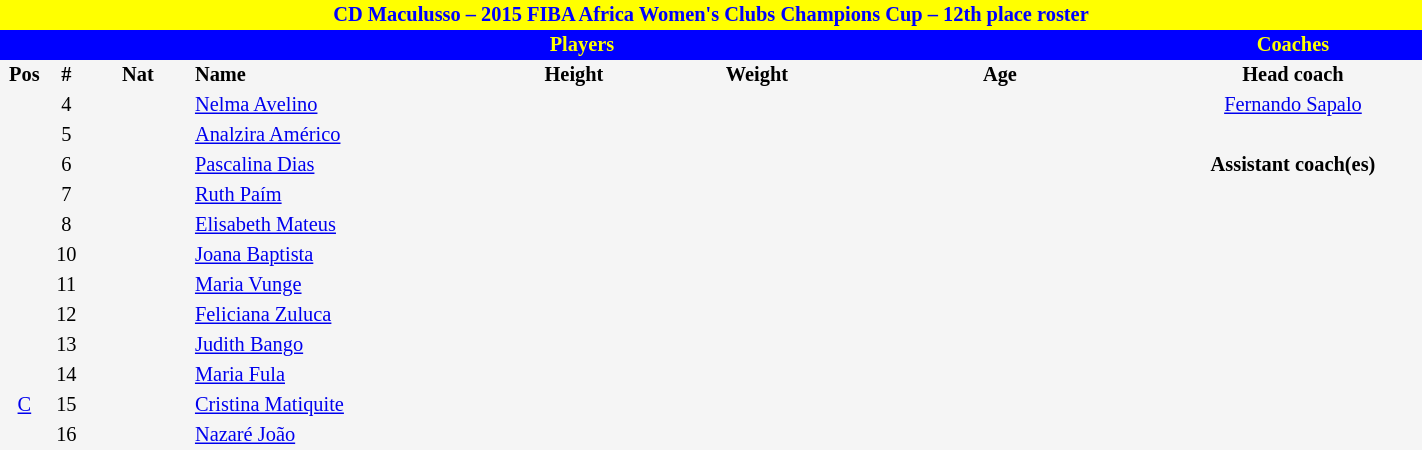<table border=0 cellpadding=2 cellspacing=0  |- bgcolor=#f5f5f5 style="text-align:center; font-size:85%;" width=75%>
<tr>
<td colspan="8" style="background: yellow; color: blue"><strong>CD Maculusso – 2015 FIBA Africa Women's Clubs Champions Cup – 12th place roster</strong></td>
</tr>
<tr>
<td colspan="7" style="background: blue; color: yellow"><strong>Players</strong></td>
<td style="background: blue; color: yellow"><strong>Coaches</strong></td>
</tr>
<tr style="background=#f5f5f5; color: black">
<th width=5px>Pos</th>
<th width=5px>#</th>
<th width=50px>Nat</th>
<th width=135px align=left>Name</th>
<th width=100px>Height</th>
<th width=75px>Weight</th>
<th width=160px>Age</th>
<th width=125px>Head coach</th>
</tr>
<tr>
<td></td>
<td>4</td>
<td></td>
<td align=left><a href='#'>Nelma Avelino</a></td>
<td></td>
<td></td>
<td><span></span></td>
<td> <a href='#'>Fernando Sapalo</a></td>
</tr>
<tr>
<td></td>
<td>5</td>
<td></td>
<td align=left><a href='#'>Analzira Américo</a></td>
<td></td>
<td></td>
<td><span></span></td>
</tr>
<tr>
<td></td>
<td>6</td>
<td></td>
<td align=left><a href='#'>Pascalina Dias</a></td>
<td></td>
<td></td>
<td><span></span></td>
<td><strong>Assistant coach(es)</strong></td>
</tr>
<tr>
<td></td>
<td>7</td>
<td></td>
<td align=left><a href='#'>Ruth Paím</a></td>
<td></td>
<td></td>
<td><span></span></td>
</tr>
<tr>
<td></td>
<td>8</td>
<td></td>
<td align=left><a href='#'>Elisabeth Mateus</a></td>
<td></td>
<td></td>
<td><span></span></td>
</tr>
<tr>
<td></td>
<td>10</td>
<td></td>
<td align=left><a href='#'>Joana Baptista</a></td>
<td></td>
<td></td>
<td><span></span></td>
</tr>
<tr>
<td></td>
<td>11</td>
<td></td>
<td align=left><a href='#'>Maria Vunge</a></td>
<td></td>
<td></td>
<td><span></span></td>
</tr>
<tr>
<td></td>
<td>12</td>
<td></td>
<td align=left><a href='#'>Feliciana Zuluca</a></td>
<td></td>
<td></td>
<td><span></span></td>
</tr>
<tr>
<td></td>
<td>13</td>
<td></td>
<td align=left><a href='#'>Judith Bango</a></td>
<td></td>
<td></td>
<td><span></span></td>
</tr>
<tr>
<td></td>
<td>14</td>
<td></td>
<td align=left><a href='#'>Maria Fula</a></td>
<td></td>
<td></td>
<td><span></span></td>
</tr>
<tr>
<td><a href='#'>C</a></td>
<td>15</td>
<td></td>
<td align=left><a href='#'>Cristina Matiquite</a></td>
<td></td>
<td></td>
<td><span></span></td>
</tr>
<tr>
<td></td>
<td>16</td>
<td></td>
<td align=left><a href='#'>Nazaré João</a></td>
<td></td>
<td></td>
<td><span></span></td>
</tr>
</table>
